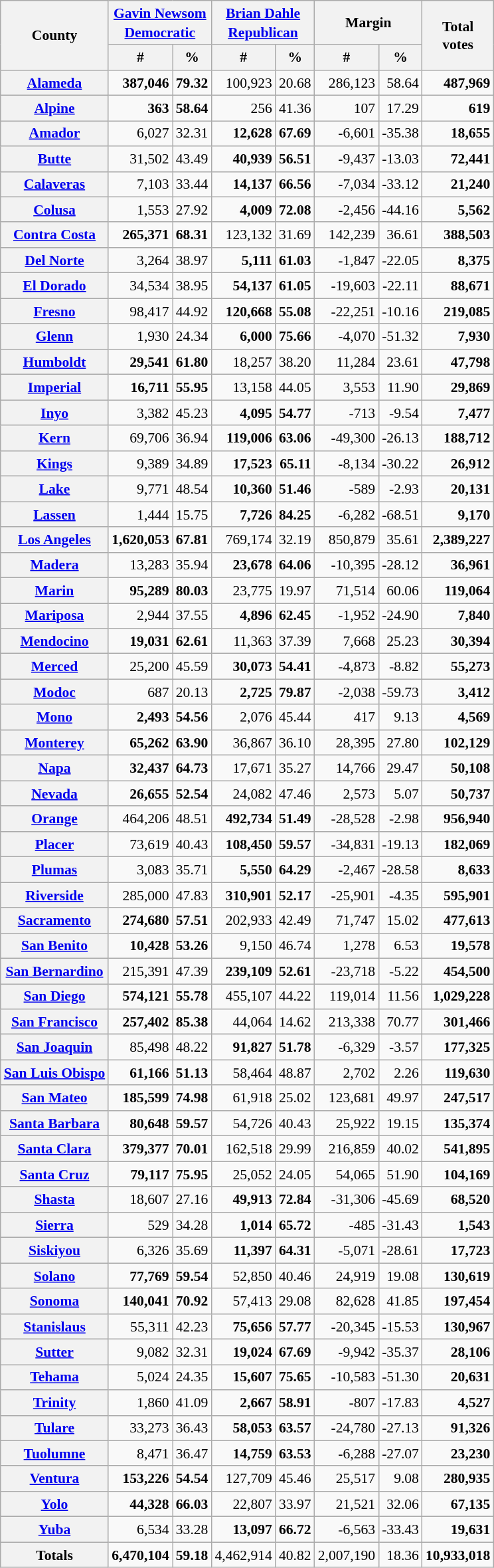<table class="wikitable sortable" style="text-align:right;font-size:90%;line-height:1.3">
<tr>
<th rowspan="2">County</th>
<th colspan="2"><a href='#'>Gavin Newsom</a><br><a href='#'>Democratic</a></th>
<th colspan="2"><a href='#'>Brian Dahle</a><br><a href='#'>Republican</a></th>
<th colspan="2">Margin</th>
<th rowspan="2">Total<br>votes</th>
</tr>
<tr>
<th data-sort-type="number">#</th>
<th data-sort-type="number">%</th>
<th data-sort-type="number">#</th>
<th data-sort-type="number">%</th>
<th data-sort-type="number">#</th>
<th data-sort-type="number">%</th>
</tr>
<tr>
<th><a href='#'>Alameda</a></th>
<td><strong>387,046</strong></td>
<td><strong>79.32</strong></td>
<td>100,923</td>
<td>20.68</td>
<td>286,123</td>
<td>58.64</td>
<td><strong>487,969</strong></td>
</tr>
<tr>
<th><a href='#'>Alpine</a></th>
<td><strong>363</strong></td>
<td><strong>58.64</strong></td>
<td>256</td>
<td>41.36</td>
<td>107</td>
<td>17.29</td>
<td><strong>619</strong></td>
</tr>
<tr>
<th><a href='#'>Amador</a></th>
<td>6,027</td>
<td>32.31</td>
<td><strong>12,628</strong></td>
<td><strong>67.69</strong></td>
<td>-6,601</td>
<td>-35.38</td>
<td><strong>18,655</strong></td>
</tr>
<tr>
<th><a href='#'>Butte</a></th>
<td>31,502</td>
<td>43.49</td>
<td><strong>40,939</strong></td>
<td><strong>56.51</strong></td>
<td>-9,437</td>
<td>-13.03</td>
<td><strong>72,441</strong></td>
</tr>
<tr>
<th><a href='#'>Calaveras</a></th>
<td>7,103</td>
<td>33.44</td>
<td><strong>14,137</strong></td>
<td><strong>66.56</strong></td>
<td>-7,034</td>
<td>-33.12</td>
<td><strong>21,240</strong></td>
</tr>
<tr>
<th><a href='#'>Colusa</a></th>
<td>1,553</td>
<td>27.92</td>
<td><strong>4,009</strong></td>
<td><strong>72.08</strong></td>
<td>-2,456</td>
<td>-44.16</td>
<td><strong>5,562</strong></td>
</tr>
<tr>
<th><a href='#'>Contra Costa</a></th>
<td><strong>265,371</strong></td>
<td><strong>68.31</strong></td>
<td>123,132</td>
<td>31.69</td>
<td>142,239</td>
<td>36.61</td>
<td><strong>388,503</strong></td>
</tr>
<tr>
<th><a href='#'>Del Norte</a></th>
<td>3,264</td>
<td>38.97</td>
<td><strong>5,111</strong></td>
<td><strong>61.03</strong></td>
<td>-1,847</td>
<td>-22.05</td>
<td><strong>8,375</strong></td>
</tr>
<tr>
<th><a href='#'>El Dorado</a></th>
<td>34,534</td>
<td>38.95</td>
<td><strong>54,137</strong></td>
<td><strong>61.05</strong></td>
<td>-19,603</td>
<td>-22.11</td>
<td><strong>88,671</strong></td>
</tr>
<tr>
<th><a href='#'>Fresno</a></th>
<td>98,417</td>
<td>44.92</td>
<td><strong>120,668</strong></td>
<td><strong>55.08</strong></td>
<td>-22,251</td>
<td>-10.16</td>
<td><strong>219,085</strong></td>
</tr>
<tr>
<th><a href='#'>Glenn</a></th>
<td>1,930</td>
<td>24.34</td>
<td><strong>6,000</strong></td>
<td><strong>75.66</strong></td>
<td>-4,070</td>
<td>-51.32</td>
<td><strong>7,930</strong></td>
</tr>
<tr>
<th><a href='#'>Humboldt</a></th>
<td><strong>29,541</strong></td>
<td><strong>61.80</strong></td>
<td>18,257</td>
<td>38.20</td>
<td>11,284</td>
<td>23.61</td>
<td><strong>47,798</strong></td>
</tr>
<tr>
<th><a href='#'>Imperial</a></th>
<td><strong>16,711</strong></td>
<td><strong>55.95</strong></td>
<td>13,158</td>
<td>44.05</td>
<td>3,553</td>
<td>11.90</td>
<td><strong>29,869</strong></td>
</tr>
<tr>
<th><a href='#'>Inyo</a></th>
<td>3,382</td>
<td>45.23</td>
<td><strong>4,095</strong></td>
<td><strong>54.77</strong></td>
<td>-713</td>
<td>-9.54</td>
<td><strong>7,477</strong></td>
</tr>
<tr>
<th><a href='#'>Kern</a></th>
<td>69,706</td>
<td>36.94</td>
<td><strong>119,006</strong></td>
<td><strong>63.06</strong></td>
<td>-49,300</td>
<td>-26.13</td>
<td><strong>188,712</strong></td>
</tr>
<tr>
<th><a href='#'>Kings</a></th>
<td>9,389</td>
<td>34.89</td>
<td><strong>17,523</strong></td>
<td><strong>65.11</strong></td>
<td>-8,134</td>
<td>-30.22</td>
<td><strong>26,912</strong></td>
</tr>
<tr>
<th><a href='#'>Lake</a></th>
<td>9,771</td>
<td>48.54</td>
<td><strong>10,360</strong></td>
<td><strong>51.46</strong></td>
<td>-589</td>
<td>-2.93</td>
<td><strong>20,131</strong></td>
</tr>
<tr>
<th><a href='#'>Lassen</a></th>
<td>1,444</td>
<td>15.75</td>
<td><strong>7,726</strong></td>
<td><strong>84.25</strong></td>
<td>-6,282</td>
<td>-68.51</td>
<td><strong>9,170</strong></td>
</tr>
<tr>
<th><a href='#'>Los Angeles</a></th>
<td><strong>1,620,053</strong></td>
<td><strong>67.81</strong></td>
<td>769,174</td>
<td>32.19</td>
<td>850,879</td>
<td>35.61</td>
<td><strong>2,389,227</strong></td>
</tr>
<tr>
<th><a href='#'>Madera</a></th>
<td>13,283</td>
<td>35.94</td>
<td><strong>23,678</strong></td>
<td><strong>64.06</strong></td>
<td>-10,395</td>
<td>-28.12</td>
<td><strong>36,961</strong></td>
</tr>
<tr>
<th><a href='#'>Marin</a></th>
<td><strong>95,289</strong></td>
<td><strong>80.03</strong></td>
<td>23,775</td>
<td>19.97</td>
<td>71,514</td>
<td>60.06</td>
<td><strong>119,064</strong></td>
</tr>
<tr>
<th><a href='#'>Mariposa</a></th>
<td>2,944</td>
<td>37.55</td>
<td><strong>4,896</strong></td>
<td><strong>62.45</strong></td>
<td>-1,952</td>
<td>-24.90</td>
<td><strong>7,840</strong></td>
</tr>
<tr>
<th><a href='#'>Mendocino</a></th>
<td><strong>19,031</strong></td>
<td><strong>62.61</strong></td>
<td>11,363</td>
<td>37.39</td>
<td>7,668</td>
<td>25.23</td>
<td><strong>30,394</strong></td>
</tr>
<tr>
<th><a href='#'>Merced</a></th>
<td>25,200</td>
<td>45.59</td>
<td><strong>30,073</strong></td>
<td><strong>54.41</strong></td>
<td>-4,873</td>
<td>-8.82</td>
<td><strong>55,273</strong></td>
</tr>
<tr>
<th><a href='#'>Modoc</a></th>
<td>687</td>
<td>20.13</td>
<td><strong>2,725</strong></td>
<td><strong>79.87</strong></td>
<td>-2,038</td>
<td>-59.73</td>
<td><strong>3,412</strong></td>
</tr>
<tr>
<th><a href='#'>Mono</a></th>
<td><strong>2,493</strong></td>
<td><strong>54.56</strong></td>
<td>2,076</td>
<td>45.44</td>
<td>417</td>
<td>9.13</td>
<td><strong>4,569</strong></td>
</tr>
<tr>
<th><a href='#'>Monterey</a></th>
<td><strong>65,262</strong></td>
<td><strong>63.90</strong></td>
<td>36,867</td>
<td>36.10</td>
<td>28,395</td>
<td>27.80</td>
<td><strong>102,129</strong></td>
</tr>
<tr>
<th><a href='#'>Napa</a></th>
<td><strong>32,437</strong></td>
<td><strong>64.73</strong></td>
<td>17,671</td>
<td>35.27</td>
<td>14,766</td>
<td>29.47</td>
<td><strong>50,108</strong></td>
</tr>
<tr>
<th><a href='#'>Nevada</a></th>
<td><strong>26,655</strong></td>
<td><strong>52.54</strong></td>
<td>24,082</td>
<td>47.46</td>
<td>2,573</td>
<td>5.07</td>
<td><strong>50,737</strong></td>
</tr>
<tr>
<th><a href='#'>Orange</a></th>
<td>464,206</td>
<td>48.51</td>
<td><strong>492,734</strong></td>
<td><strong>51.49</strong></td>
<td>-28,528</td>
<td>-2.98</td>
<td><strong>956,940</strong></td>
</tr>
<tr>
<th><a href='#'>Placer</a></th>
<td>73,619</td>
<td>40.43</td>
<td><strong>108,450</strong></td>
<td><strong>59.57</strong></td>
<td>-34,831</td>
<td>-19.13</td>
<td><strong>182,069</strong></td>
</tr>
<tr>
<th><a href='#'>Plumas</a></th>
<td>3,083</td>
<td>35.71</td>
<td><strong>5,550</strong></td>
<td><strong>64.29</strong></td>
<td>-2,467</td>
<td>-28.58</td>
<td><strong>8,633</strong></td>
</tr>
<tr>
<th><a href='#'>Riverside</a></th>
<td>285,000</td>
<td>47.83</td>
<td><strong>310,901</strong></td>
<td><strong>52.17</strong></td>
<td>-25,901</td>
<td>-4.35</td>
<td><strong>595,901</strong></td>
</tr>
<tr>
<th><a href='#'>Sacramento</a></th>
<td><strong>274,680</strong></td>
<td><strong>57.51</strong></td>
<td>202,933</td>
<td>42.49</td>
<td>71,747</td>
<td>15.02</td>
<td><strong>477,613</strong></td>
</tr>
<tr>
<th><a href='#'>San Benito</a></th>
<td><strong>10,428</strong></td>
<td><strong>53.26</strong></td>
<td>9,150</td>
<td>46.74</td>
<td>1,278</td>
<td>6.53</td>
<td><strong>19,578</strong></td>
</tr>
<tr>
<th><a href='#'>San Bernardino</a></th>
<td>215,391</td>
<td>47.39</td>
<td><strong>239,109</strong></td>
<td><strong>52.61</strong></td>
<td>-23,718</td>
<td>-5.22</td>
<td><strong>454,500</strong></td>
</tr>
<tr>
<th><a href='#'>San Diego</a></th>
<td><strong>574,121</strong></td>
<td><strong>55.78</strong></td>
<td>455,107</td>
<td>44.22</td>
<td>119,014</td>
<td>11.56</td>
<td><strong>1,029,228</strong></td>
</tr>
<tr>
<th><a href='#'>San Francisco</a></th>
<td><strong>257,402</strong></td>
<td><strong>85.38</strong></td>
<td>44,064</td>
<td>14.62</td>
<td>213,338</td>
<td>70.77</td>
<td><strong>301,466</strong></td>
</tr>
<tr>
<th><a href='#'>San Joaquin</a></th>
<td>85,498</td>
<td>48.22</td>
<td><strong>91,827</strong></td>
<td><strong>51.78</strong></td>
<td>-6,329</td>
<td>-3.57</td>
<td><strong>177,325</strong></td>
</tr>
<tr>
<th><a href='#'>San Luis Obispo</a></th>
<td><strong>61,166</strong></td>
<td><strong>51.13</strong></td>
<td>58,464</td>
<td>48.87</td>
<td>2,702</td>
<td>2.26</td>
<td><strong>119,630</strong></td>
</tr>
<tr>
<th><a href='#'>San Mateo</a></th>
<td><strong>185,599</strong></td>
<td><strong>74.98</strong></td>
<td>61,918</td>
<td>25.02</td>
<td>123,681</td>
<td>49.97</td>
<td><strong>247,517</strong></td>
</tr>
<tr>
<th><a href='#'>Santa Barbara</a></th>
<td><strong>80,648</strong></td>
<td><strong>59.57</strong></td>
<td>54,726</td>
<td>40.43</td>
<td>25,922</td>
<td>19.15</td>
<td><strong>135,374</strong></td>
</tr>
<tr>
<th><a href='#'>Santa Clara</a></th>
<td><strong>379,377</strong></td>
<td><strong>70.01</strong></td>
<td>162,518</td>
<td>29.99</td>
<td>216,859</td>
<td>40.02</td>
<td><strong>541,895</strong></td>
</tr>
<tr>
<th><a href='#'>Santa Cruz</a></th>
<td><strong>79,117</strong></td>
<td><strong>75.95</strong></td>
<td>25,052</td>
<td>24.05</td>
<td>54,065</td>
<td>51.90</td>
<td><strong>104,169</strong></td>
</tr>
<tr>
<th><a href='#'>Shasta</a></th>
<td>18,607</td>
<td>27.16</td>
<td><strong>49,913</strong></td>
<td><strong>72.84</strong></td>
<td>-31,306</td>
<td>-45.69</td>
<td><strong>68,520</strong></td>
</tr>
<tr>
<th><a href='#'>Sierra</a></th>
<td>529</td>
<td>34.28</td>
<td><strong>1,014</strong></td>
<td><strong>65.72</strong></td>
<td>-485</td>
<td>-31.43</td>
<td><strong>1,543</strong></td>
</tr>
<tr>
<th><a href='#'>Siskiyou</a></th>
<td>6,326</td>
<td>35.69</td>
<td><strong>11,397</strong></td>
<td><strong>64.31</strong></td>
<td>-5,071</td>
<td>-28.61</td>
<td><strong>17,723</strong></td>
</tr>
<tr>
<th><a href='#'>Solano</a></th>
<td><strong>77,769</strong></td>
<td><strong>59.54</strong></td>
<td>52,850</td>
<td>40.46</td>
<td>24,919</td>
<td>19.08</td>
<td><strong>130,619</strong></td>
</tr>
<tr>
<th><a href='#'>Sonoma</a></th>
<td><strong>140,041</strong></td>
<td><strong>70.92</strong></td>
<td>57,413</td>
<td>29.08</td>
<td>82,628</td>
<td>41.85</td>
<td><strong>197,454</strong></td>
</tr>
<tr>
<th><a href='#'>Stanislaus</a></th>
<td>55,311</td>
<td>42.23</td>
<td><strong>75,656</strong></td>
<td><strong>57.77</strong></td>
<td>-20,345</td>
<td>-15.53</td>
<td><strong>130,967</strong></td>
</tr>
<tr>
<th><a href='#'>Sutter</a></th>
<td>9,082</td>
<td>32.31</td>
<td><strong>19,024</strong></td>
<td><strong>67.69</strong></td>
<td>-9,942</td>
<td>-35.37</td>
<td><strong>28,106</strong></td>
</tr>
<tr>
<th><a href='#'>Tehama</a></th>
<td>5,024</td>
<td>24.35</td>
<td><strong>15,607</strong></td>
<td><strong>75.65</strong></td>
<td>-10,583</td>
<td>-51.30</td>
<td><strong>20,631</strong></td>
</tr>
<tr>
<th><a href='#'>Trinity</a></th>
<td>1,860</td>
<td>41.09</td>
<td><strong>2,667</strong></td>
<td><strong>58.91</strong></td>
<td>-807</td>
<td>-17.83</td>
<td><strong>4,527</strong></td>
</tr>
<tr>
<th><a href='#'>Tulare</a></th>
<td>33,273</td>
<td>36.43</td>
<td><strong>58,053</strong></td>
<td><strong>63.57</strong></td>
<td>-24,780</td>
<td>-27.13</td>
<td><strong>91,326</strong></td>
</tr>
<tr>
<th><a href='#'>Tuolumne</a></th>
<td>8,471</td>
<td>36.47</td>
<td><strong>14,759</strong></td>
<td><strong>63.53</strong></td>
<td>-6,288</td>
<td>-27.07</td>
<td><strong>23,230</strong></td>
</tr>
<tr>
<th><a href='#'>Ventura</a></th>
<td><strong>153,226</strong></td>
<td><strong>54.54</strong></td>
<td>127,709</td>
<td>45.46</td>
<td>25,517</td>
<td>9.08</td>
<td><strong>280,935</strong></td>
</tr>
<tr>
<th><a href='#'>Yolo</a></th>
<td><strong>44,328</strong></td>
<td><strong>66.03</strong></td>
<td>22,807</td>
<td>33.97</td>
<td>21,521</td>
<td>32.06</td>
<td><strong>67,135</strong></td>
</tr>
<tr>
<th><a href='#'>Yuba</a></th>
<td>6,534</td>
<td>33.28</td>
<td><strong>13,097</strong></td>
<td><strong>66.72</strong></td>
<td>-6,563</td>
<td>-33.43</td>
<td><strong>19,631</strong></td>
</tr>
<tr class="sortbottom">
<th>Totals</th>
<td><strong>6,470,104</strong></td>
<td><strong>59.18</strong></td>
<td>4,462,914</td>
<td>40.82</td>
<td>2,007,190</td>
<td>18.36</td>
<td><strong>10,933,018</strong></td>
</tr>
</table>
